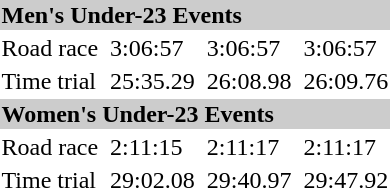<table>
<tr bgcolor="#cccccc">
<td colspan=7><strong>Men's Under-23 Events</strong></td>
</tr>
<tr>
<td>Road race</td>
<td></td>
<td>3:06:57</td>
<td></td>
<td>3:06:57</td>
<td></td>
<td>3:06:57</td>
</tr>
<tr>
<td>Time trial</td>
<td></td>
<td>25:35.29</td>
<td></td>
<td>26:08.98</td>
<td></td>
<td>26:09.76</td>
</tr>
<tr bgcolor="#cccccc">
<td colspan=7><strong>Women's Under-23 Events</strong></td>
</tr>
<tr>
<td>Road race</td>
<td></td>
<td>2:11:15</td>
<td></td>
<td>2:11:17</td>
<td></td>
<td>2:11:17</td>
</tr>
<tr>
<td>Time trial</td>
<td></td>
<td>29:02.08</td>
<td></td>
<td>29:40.97</td>
<td></td>
<td>29:47.92</td>
</tr>
</table>
